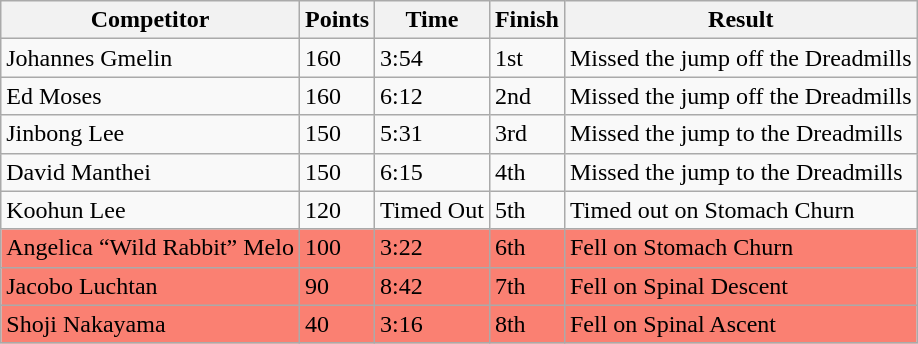<table class="wikitable sortable">
<tr>
<th nowrap="nowrap">Competitor</th>
<th>Points</th>
<th>Time</th>
<th>Finish</th>
<th>Result</th>
</tr>
<tr>
<td> Johannes Gmelin</td>
<td>160</td>
<td>3:54</td>
<td>1st</td>
<td>Missed the jump off the Dreadmills</td>
</tr>
<tr>
<td> Ed Moses</td>
<td>160</td>
<td>6:12</td>
<td>2nd</td>
<td>Missed the jump off the Dreadmills</td>
</tr>
<tr>
<td> Jinbong Lee</td>
<td>150</td>
<td>5:31</td>
<td>3rd</td>
<td>Missed the jump to the Dreadmills</td>
</tr>
<tr>
<td> David Manthei</td>
<td>150</td>
<td>6:15</td>
<td>4th</td>
<td>Missed the jump to the Dreadmills</td>
</tr>
<tr>
<td> Koohun Lee</td>
<td>120</td>
<td>Timed Out</td>
<td>5th</td>
<td>Timed out on Stomach Churn</td>
</tr>
<tr style="background-color:#fa8072">
<td> Angelica “Wild Rabbit” Melo</td>
<td>100</td>
<td>3:22</td>
<td>6th</td>
<td>Fell on Stomach Churn</td>
</tr>
<tr style="background-color:#fa8072">
<td> Jacobo Luchtan</td>
<td>90</td>
<td>8:42</td>
<td>7th</td>
<td>Fell on Spinal Descent</td>
</tr>
<tr style="background-color:#fa8072">
<td> Shoji Nakayama</td>
<td>40</td>
<td>3:16</td>
<td>8th</td>
<td>Fell on Spinal Ascent</td>
</tr>
</table>
